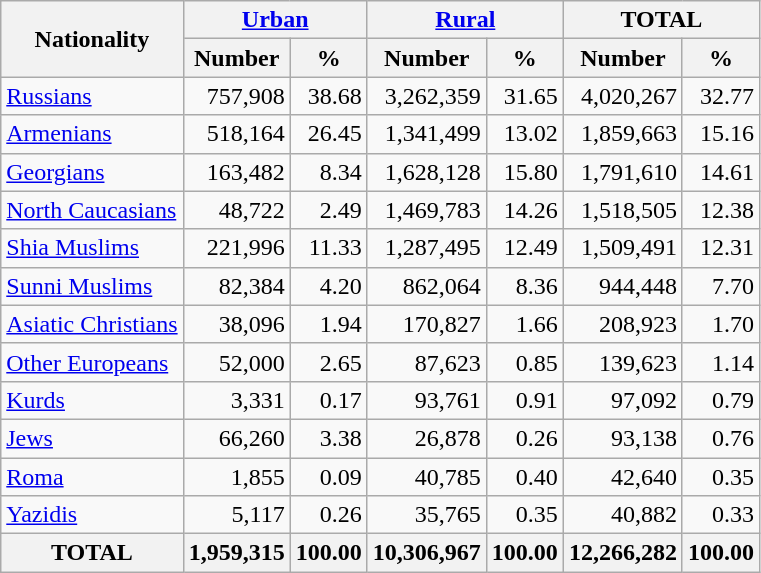<table class="wikitable sortable">
<tr>
<th rowspan="2">Nationality</th>
<th colspan="2"><a href='#'>Urban</a></th>
<th colspan="2"><a href='#'>Rural</a></th>
<th colspan="2">TOTAL</th>
</tr>
<tr>
<th>Number</th>
<th>%</th>
<th>Number</th>
<th>%</th>
<th>Number</th>
<th>%</th>
</tr>
<tr>
<td><a href='#'>Russians</a></td>
<td align="right">757,908</td>
<td align="right">38.68</td>
<td align="right">3,262,359</td>
<td align="right">31.65</td>
<td align="right">4,020,267</td>
<td align="right">32.77</td>
</tr>
<tr>
<td><a href='#'>Armenians</a></td>
<td align="right">518,164</td>
<td align="right">26.45</td>
<td align="right">1,341,499</td>
<td align="right">13.02</td>
<td align="right">1,859,663</td>
<td align="right">15.16</td>
</tr>
<tr>
<td><a href='#'>Georgians</a></td>
<td align="right">163,482</td>
<td align="right">8.34</td>
<td align="right">1,628,128</td>
<td align="right">15.80</td>
<td align="right">1,791,610</td>
<td align="right">14.61</td>
</tr>
<tr>
<td><a href='#'>North Caucasians</a></td>
<td align="right">48,722</td>
<td align="right">2.49</td>
<td align="right">1,469,783</td>
<td align="right">14.26</td>
<td align="right">1,518,505</td>
<td align="right">12.38</td>
</tr>
<tr>
<td><a href='#'>Shia Muslims</a></td>
<td align="right">221,996</td>
<td align="right">11.33</td>
<td align="right">1,287,495</td>
<td align="right">12.49</td>
<td align="right">1,509,491</td>
<td align="right">12.31</td>
</tr>
<tr>
<td><a href='#'>Sunni Muslims</a></td>
<td align="right">82,384</td>
<td align="right">4.20</td>
<td align="right">862,064</td>
<td align="right">8.36</td>
<td align="right">944,448</td>
<td align="right">7.70</td>
</tr>
<tr>
<td><a href='#'>Asiatic Christians</a></td>
<td align="right">38,096</td>
<td align="right">1.94</td>
<td align="right">170,827</td>
<td align="right">1.66</td>
<td align="right">208,923</td>
<td align="right">1.70</td>
</tr>
<tr>
<td><a href='#'>Other Europeans</a></td>
<td align="right">52,000</td>
<td align="right">2.65</td>
<td align="right">87,623</td>
<td align="right">0.85</td>
<td align="right">139,623</td>
<td align="right">1.14</td>
</tr>
<tr>
<td><a href='#'>Kurds</a></td>
<td align="right">3,331</td>
<td align="right">0.17</td>
<td align="right">93,761</td>
<td align="right">0.91</td>
<td align="right">97,092</td>
<td align="right">0.79</td>
</tr>
<tr>
<td><a href='#'>Jews</a></td>
<td align="right">66,260</td>
<td align="right">3.38</td>
<td align="right">26,878</td>
<td align="right">0.26</td>
<td align="right">93,138</td>
<td align="right">0.76</td>
</tr>
<tr>
<td><a href='#'>Roma</a></td>
<td align="right">1,855</td>
<td align="right">0.09</td>
<td align="right">40,785</td>
<td align="right">0.40</td>
<td align="right">42,640</td>
<td align="right">0.35</td>
</tr>
<tr>
<td><a href='#'>Yazidis</a></td>
<td align="right">5,117</td>
<td align="right">0.26</td>
<td align="right">35,765</td>
<td align="right">0.35</td>
<td align="right">40,882</td>
<td align="right">0.33</td>
</tr>
<tr>
<th>TOTAL</th>
<th>1,959,315</th>
<th>100.00</th>
<th>10,306,967</th>
<th>100.00</th>
<th>12,266,282</th>
<th>100.00</th>
</tr>
</table>
